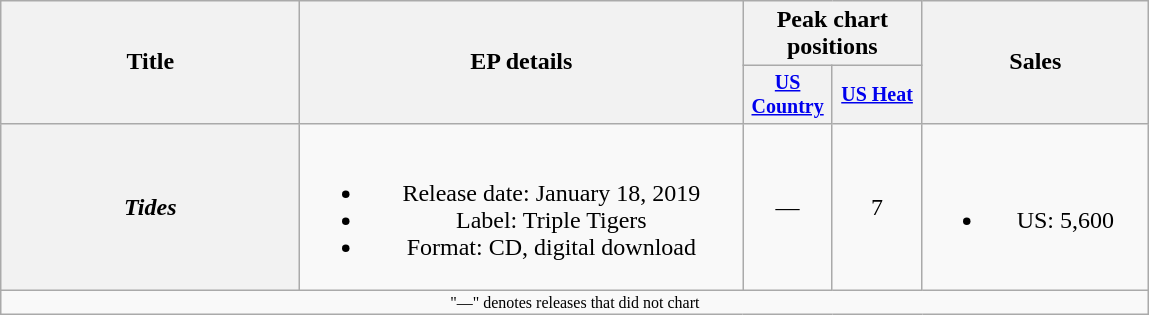<table class="wikitable plainrowheaders" style="text-align:center">
<tr>
<th rowspan="2" style="width:12em;">Title</th>
<th rowspan="2" style="width:18em;">EP details</th>
<th colspan="2">Peak chart positions</th>
<th rowspan="2" style="width:9em;">Sales</th>
</tr>
<tr style="font-size:smaller;">
<th style="width:4em;"><a href='#'>US Country</a></th>
<th style="width:4em;"><a href='#'>US Heat</a><br></th>
</tr>
<tr>
<th scope="row"><em>Tides</em></th>
<td><br><ul><li>Release date: January 18, 2019</li><li>Label: Triple Tigers</li><li>Format: CD, digital download</li></ul></td>
<td>—</td>
<td>7</td>
<td><br><ul><li>US: 5,600</li></ul></td>
</tr>
<tr>
<td colspan="6" style="font-size:8pt">"—" denotes releases that did not chart</td>
</tr>
</table>
